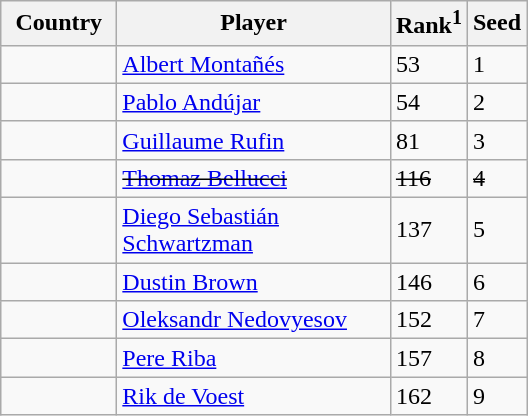<table class="sortable wikitable">
<tr>
<th width="70">Country</th>
<th width="175">Player</th>
<th>Rank<sup>1</sup></th>
<th>Seed</th>
</tr>
<tr>
<td></td>
<td><a href='#'>Albert Montañés</a></td>
<td>53</td>
<td>1</td>
</tr>
<tr>
<td></td>
<td><a href='#'>Pablo Andújar</a></td>
<td>54</td>
<td>2</td>
</tr>
<tr>
<td></td>
<td><a href='#'>Guillaume Rufin</a></td>
<td>81</td>
<td>3</td>
</tr>
<tr>
<td><s></s></td>
<td><s><a href='#'>Thomaz Bellucci</a></s></td>
<td><s>116</s></td>
<td><s>4</s></td>
</tr>
<tr>
<td></td>
<td><a href='#'>Diego Sebastián Schwartzman</a></td>
<td>137</td>
<td>5</td>
</tr>
<tr>
<td></td>
<td><a href='#'>Dustin Brown</a></td>
<td>146</td>
<td>6</td>
</tr>
<tr>
<td></td>
<td><a href='#'>Oleksandr Nedovyesov</a></td>
<td>152</td>
<td>7</td>
</tr>
<tr>
<td></td>
<td><a href='#'>Pere Riba</a></td>
<td>157</td>
<td>8</td>
</tr>
<tr>
<td></td>
<td><a href='#'>Rik de Voest</a></td>
<td>162</td>
<td>9</td>
</tr>
</table>
